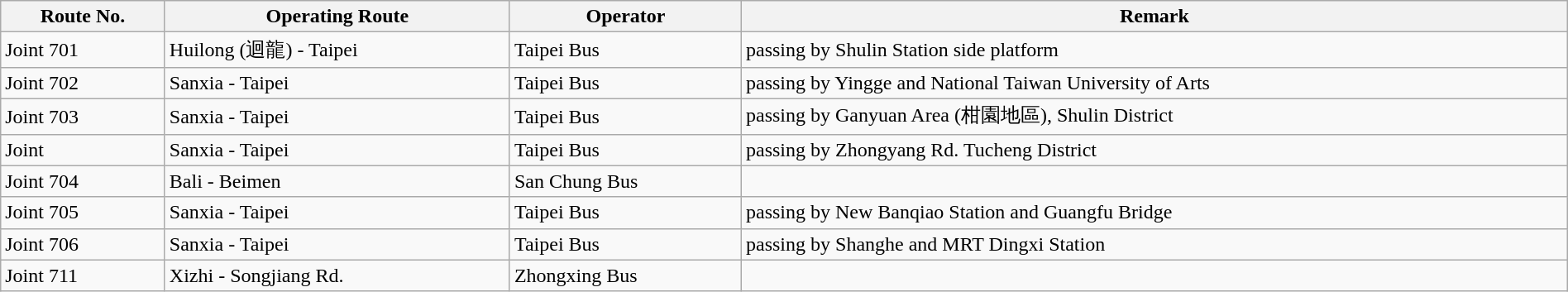<table class="wikitable"  style="width:100%; margin:auto;">
<tr>
<th>Route No.</th>
<th>Operating Route</th>
<th>Operator</th>
<th>Remark</th>
</tr>
<tr>
<td>Joint 701</td>
<td>Huilong (迴龍) - Taipei</td>
<td>Taipei Bus</td>
<td>passing by Shulin Station side platform</td>
</tr>
<tr>
<td>Joint 702</td>
<td>Sanxia - Taipei</td>
<td>Taipei Bus</td>
<td>passing by Yingge and National Taiwan University of Arts</td>
</tr>
<tr>
<td>Joint 703</td>
<td>Sanxia - Taipei</td>
<td>Taipei Bus</td>
<td>passing by Ganyuan Area (柑園地區), Shulin District</td>
</tr>
<tr>
<td>Joint </td>
<td>Sanxia - Taipei</td>
<td>Taipei Bus</td>
<td>passing by Zhongyang Rd. Tucheng District</td>
</tr>
<tr>
<td>Joint 704</td>
<td>Bali - Beimen</td>
<td>San Chung Bus</td>
<td></td>
</tr>
<tr>
<td>Joint 705</td>
<td>Sanxia - Taipei</td>
<td>Taipei Bus</td>
<td>passing by New Banqiao Station and Guangfu Bridge</td>
</tr>
<tr>
<td>Joint 706</td>
<td>Sanxia - Taipei</td>
<td>Taipei Bus</td>
<td>passing by Shanghe and MRT Dingxi Station</td>
</tr>
<tr>
<td>Joint 711</td>
<td>Xizhi - Songjiang Rd.</td>
<td>Zhongxing Bus</td>
<td></td>
</tr>
</table>
